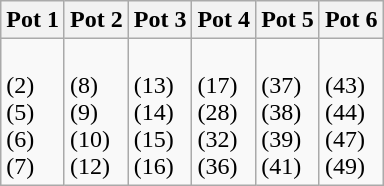<table class="wikitable" style="white-space:nowrap">
<tr>
<th>Pot 1</th>
<th>Pot 2</th>
<th>Pot 3</th>
<th>Pot 4</th>
<th>Pot 5</th>
<th>Pot 6</th>
</tr>
<tr>
<td><br> (2)<br>
 (5)<br>
 (6)<br>
 (7)</td>
<td><br> (8)<br>
<s></s> (9)<br>
 (10)<br>
 (12)</td>
<td><br> (13)<br>
 (14)<br>
 (15)<br>
 (16)</td>
<td><br> (17)<br>
 (28)<br>
 (32)<br>
 (36)</td>
<td><br> (37)<br>
 (38)<br>
 (39)<br>
 (41)</td>
<td><br> (43)<br>
 (44)<br>
 (47)<br>
 (49)</td>
</tr>
</table>
